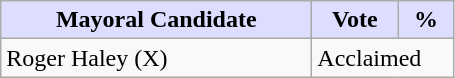<table class="wikitable">
<tr>
<th style="background:#ddf; width:200px;">Mayoral Candidate </th>
<th style="background:#ddf; width:50px;">Vote</th>
<th style="background:#ddf; width:30px;">%</th>
</tr>
<tr>
<td>Roger Haley (X)</td>
<td colspan="2">Acclaimed</td>
</tr>
</table>
